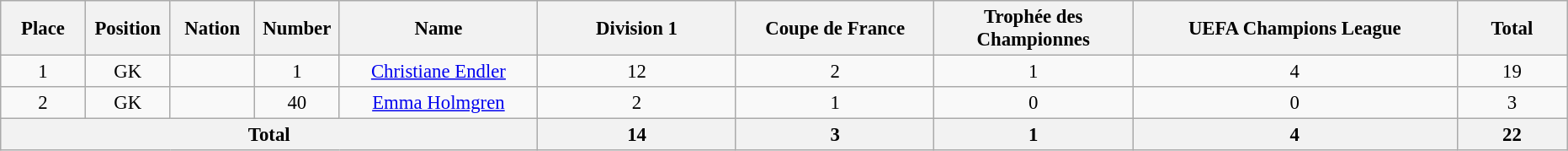<table class="wikitable" style="font-size: 95%; text-align: center;">
<tr>
<th width=60>Place</th>
<th width=60>Position</th>
<th width=60>Nation</th>
<th width=60>Number</th>
<th width=150>Name</th>
<th width=150>Division 1</th>
<th width=150>Coupe de France</th>
<th width=150>Trophée des Championnes</th>
<th width=250>UEFA Champions League</th>
<th width=80>Total</th>
</tr>
<tr>
<td>1</td>
<td>GK</td>
<td></td>
<td>1</td>
<td><a href='#'>Christiane Endler</a></td>
<td>12</td>
<td>2</td>
<td>1</td>
<td>4</td>
<td>19</td>
</tr>
<tr>
<td>2</td>
<td>GK</td>
<td></td>
<td>40</td>
<td><a href='#'>Emma Holmgren</a></td>
<td>2</td>
<td>1</td>
<td>0</td>
<td>0</td>
<td>3</td>
</tr>
<tr>
<th colspan=5>Total</th>
<th>14</th>
<th>3</th>
<th>1</th>
<th>4</th>
<th>22</th>
</tr>
</table>
